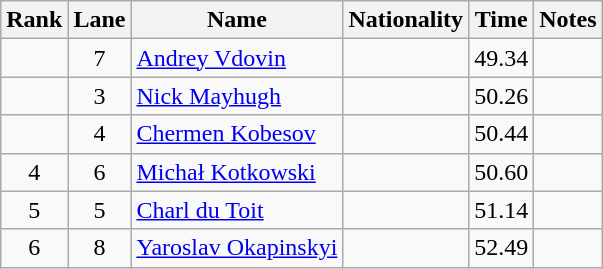<table class="wikitable sortable" style="text-align:center">
<tr>
<th>Rank</th>
<th>Lane</th>
<th>Name</th>
<th>Nationality</th>
<th>Time</th>
<th>Notes</th>
</tr>
<tr>
<td></td>
<td>7</td>
<td align="left"><a href='#'>Andrey Vdovin</a></td>
<td align="left"></td>
<td>49.34</td>
<td><strong></strong></td>
</tr>
<tr>
<td></td>
<td>3</td>
<td align="left"><a href='#'>Nick Mayhugh</a></td>
<td align="left"></td>
<td>50.26</td>
<td></td>
</tr>
<tr>
<td></td>
<td>4</td>
<td align="left"><a href='#'>Chermen Kobesov</a></td>
<td align="left"></td>
<td>50.44</td>
<td></td>
</tr>
<tr>
<td>4</td>
<td>6</td>
<td align="left"><a href='#'>Michał Kotkowski</a></td>
<td align="left"></td>
<td>50.60</td>
<td></td>
</tr>
<tr>
<td>5</td>
<td>5</td>
<td align="left"><a href='#'>Charl du Toit</a></td>
<td align="left"></td>
<td>51.14</td>
<td></td>
</tr>
<tr>
<td>6</td>
<td>8</td>
<td align="left"><a href='#'>Yaroslav Okapinskyi</a></td>
<td align="left"></td>
<td>52.49</td>
<td></td>
</tr>
</table>
